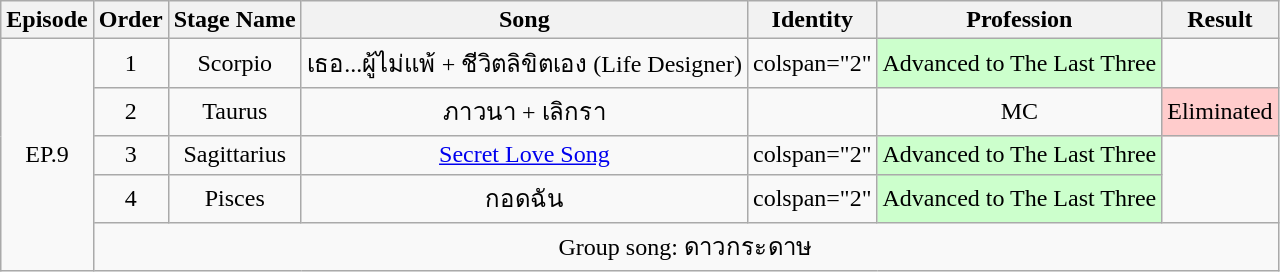<table class="wikitable" style="text-align:center;">
<tr>
<th>Episode</th>
<th>Order</th>
<th>Stage Name</th>
<th>Song</th>
<th>Identity</th>
<th>Profession</th>
<th>Result</th>
</tr>
<tr>
<td rowspan="5">EP.9</td>
<td>1</td>
<td>Scorpio</td>
<td>เธอ...ผู้ไม่แพ้ + ชีวิตลิขิตเอง (Life Designer)</td>
<td>colspan="2"  </td>
<td style="text-align:center; background:#ccffcc;">Advanced to The Last Three</td>
</tr>
<tr>
<td>2</td>
<td>Taurus</td>
<td>ภาวนา + เลิกรา</td>
<td style="text-align:center;"></td>
<td style="text-align:center;">MC</td>
<td style="text-align:center; background:#ffcccc;">Eliminated</td>
</tr>
<tr>
<td>3</td>
<td>Sagittarius</td>
<td><a href='#'>Secret Love Song</a></td>
<td>colspan="2"  </td>
<td style="text-align:center; background:#ccffcc;">Advanced to The Last Three</td>
</tr>
<tr>
<td>4</td>
<td>Pisces</td>
<td>กอดฉัน</td>
<td>colspan="2"  </td>
<td style="text-align:center; background:#ccffcc;">Advanced to The Last Three</td>
</tr>
<tr>
<td colspan="6">Group song: ดาวกระดาษ</td>
</tr>
</table>
